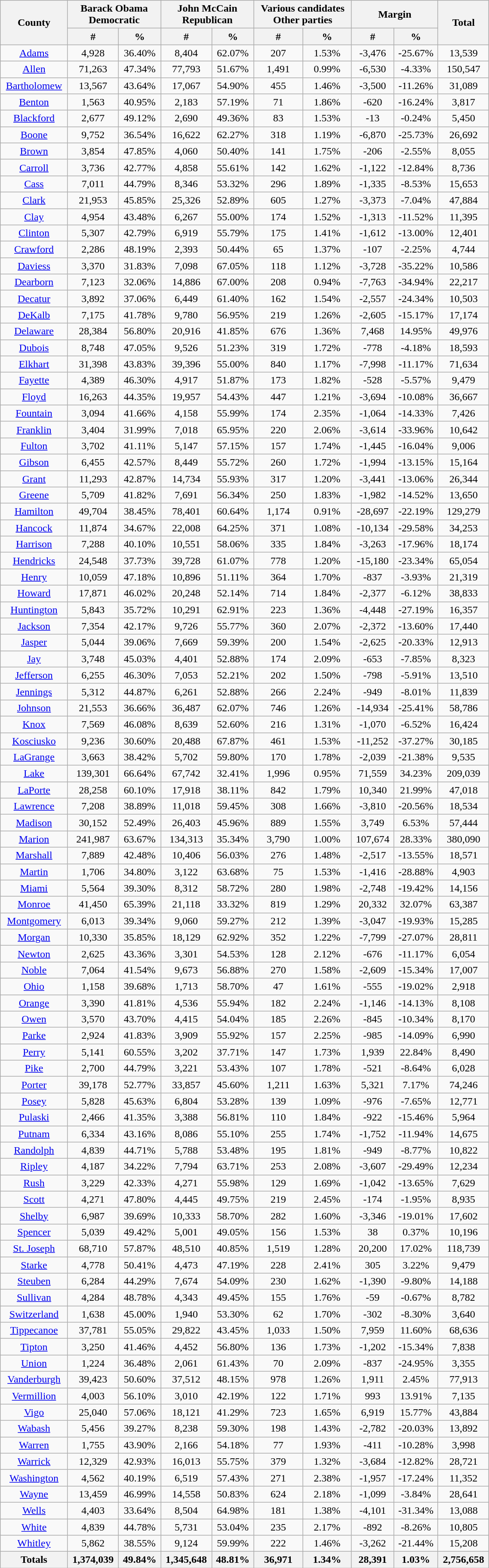<table width="60%" class="wikitable sortable">
<tr>
<th rowspan="2">County</th>
<th colspan="2">Barack Obama<br>Democratic</th>
<th colspan="2">John McCain<br>Republican</th>
<th colspan="2">Various candidates<br>Other parties</th>
<th colspan="2">Margin</th>
<th rowspan="2">Total</th>
</tr>
<tr>
<th style="text-align:center;" data-sort-type="number">#</th>
<th style="text-align:center;" data-sort-type="number">%</th>
<th style="text-align:center;" data-sort-type="number">#</th>
<th style="text-align:center;" data-sort-type="number">%</th>
<th style="text-align:center;" data-sort-type="number">#</th>
<th style="text-align:center;" data-sort-type="number">%</th>
<th style="text-align:center;" data-sort-type="number">#</th>
<th style="text-align:center;" data-sort-type="number">%</th>
</tr>
<tr style="text-align:center;">
<td><a href='#'>Adams</a></td>
<td>4,928</td>
<td>36.40%</td>
<td>8,404</td>
<td>62.07%</td>
<td>207</td>
<td>1.53%</td>
<td>-3,476</td>
<td>-25.67%</td>
<td>13,539</td>
</tr>
<tr style="text-align:center;">
<td><a href='#'>Allen</a></td>
<td>71,263</td>
<td>47.34%</td>
<td>77,793</td>
<td>51.67%</td>
<td>1,491</td>
<td>0.99%</td>
<td>-6,530</td>
<td>-4.33%</td>
<td>150,547</td>
</tr>
<tr style="text-align:center;">
<td><a href='#'>Bartholomew</a></td>
<td>13,567</td>
<td>43.64%</td>
<td>17,067</td>
<td>54.90%</td>
<td>455</td>
<td>1.46%</td>
<td>-3,500</td>
<td>-11.26%</td>
<td>31,089</td>
</tr>
<tr style="text-align:center;">
<td><a href='#'>Benton</a></td>
<td>1,563</td>
<td>40.95%</td>
<td>2,183</td>
<td>57.19%</td>
<td>71</td>
<td>1.86%</td>
<td>-620</td>
<td>-16.24%</td>
<td>3,817</td>
</tr>
<tr style="text-align:center;">
<td><a href='#'>Blackford</a></td>
<td>2,677</td>
<td>49.12%</td>
<td>2,690</td>
<td>49.36%</td>
<td>83</td>
<td>1.53%</td>
<td>-13</td>
<td>-0.24%</td>
<td>5,450</td>
</tr>
<tr style="text-align:center;">
<td><a href='#'>Boone</a></td>
<td>9,752</td>
<td>36.54%</td>
<td>16,622</td>
<td>62.27%</td>
<td>318</td>
<td>1.19%</td>
<td>-6,870</td>
<td>-25.73%</td>
<td>26,692</td>
</tr>
<tr style="text-align:center;">
<td><a href='#'>Brown</a></td>
<td>3,854</td>
<td>47.85%</td>
<td>4,060</td>
<td>50.40%</td>
<td>141</td>
<td>1.75%</td>
<td>-206</td>
<td>-2.55%</td>
<td>8,055</td>
</tr>
<tr style="text-align:center;">
<td><a href='#'>Carroll</a></td>
<td>3,736</td>
<td>42.77%</td>
<td>4,858</td>
<td>55.61%</td>
<td>142</td>
<td>1.62%</td>
<td>-1,122</td>
<td>-12.84%</td>
<td>8,736</td>
</tr>
<tr style="text-align:center;">
<td><a href='#'>Cass</a></td>
<td>7,011</td>
<td>44.79%</td>
<td>8,346</td>
<td>53.32%</td>
<td>296</td>
<td>1.89%</td>
<td>-1,335</td>
<td>-8.53%</td>
<td>15,653</td>
</tr>
<tr style="text-align:center;">
<td><a href='#'>Clark</a></td>
<td>21,953</td>
<td>45.85%</td>
<td>25,326</td>
<td>52.89%</td>
<td>605</td>
<td>1.27%</td>
<td>-3,373</td>
<td>-7.04%</td>
<td>47,884</td>
</tr>
<tr style="text-align:center;">
<td><a href='#'>Clay</a></td>
<td>4,954</td>
<td>43.48%</td>
<td>6,267</td>
<td>55.00%</td>
<td>174</td>
<td>1.52%</td>
<td>-1,313</td>
<td>-11.52%</td>
<td>11,395</td>
</tr>
<tr style="text-align:center;">
<td><a href='#'>Clinton</a></td>
<td>5,307</td>
<td>42.79%</td>
<td>6,919</td>
<td>55.79%</td>
<td>175</td>
<td>1.41%</td>
<td>-1,612</td>
<td>-13.00%</td>
<td>12,401</td>
</tr>
<tr style="text-align:center;">
<td><a href='#'>Crawford</a></td>
<td>2,286</td>
<td>48.19%</td>
<td>2,393</td>
<td>50.44%</td>
<td>65</td>
<td>1.37%</td>
<td>-107</td>
<td>-2.25%</td>
<td>4,744</td>
</tr>
<tr style="text-align:center;">
<td><a href='#'>Daviess</a></td>
<td>3,370</td>
<td>31.83%</td>
<td>7,098</td>
<td>67.05%</td>
<td>118</td>
<td>1.12%</td>
<td>-3,728</td>
<td>-35.22%</td>
<td>10,586</td>
</tr>
<tr style="text-align:center;">
<td><a href='#'>Dearborn</a></td>
<td>7,123</td>
<td>32.06%</td>
<td>14,886</td>
<td>67.00%</td>
<td>208</td>
<td>0.94%</td>
<td>-7,763</td>
<td>-34.94%</td>
<td>22,217</td>
</tr>
<tr style="text-align:center;">
<td><a href='#'>Decatur</a></td>
<td>3,892</td>
<td>37.06%</td>
<td>6,449</td>
<td>61.40%</td>
<td>162</td>
<td>1.54%</td>
<td>-2,557</td>
<td>-24.34%</td>
<td>10,503</td>
</tr>
<tr style="text-align:center;">
<td><a href='#'>DeKalb</a></td>
<td>7,175</td>
<td>41.78%</td>
<td>9,780</td>
<td>56.95%</td>
<td>219</td>
<td>1.26%</td>
<td>-2,605</td>
<td>-15.17%</td>
<td>17,174</td>
</tr>
<tr style="text-align:center;">
<td><a href='#'>Delaware</a></td>
<td>28,384</td>
<td>56.80%</td>
<td>20,916</td>
<td>41.85%</td>
<td>676</td>
<td>1.36%</td>
<td>7,468</td>
<td>14.95%</td>
<td>49,976</td>
</tr>
<tr style="text-align:center;">
<td><a href='#'>Dubois</a></td>
<td>8,748</td>
<td>47.05%</td>
<td>9,526</td>
<td>51.23%</td>
<td>319</td>
<td>1.72%</td>
<td>-778</td>
<td>-4.18%</td>
<td>18,593</td>
</tr>
<tr style="text-align:center;">
<td><a href='#'>Elkhart</a></td>
<td>31,398</td>
<td>43.83%</td>
<td>39,396</td>
<td>55.00%</td>
<td>840</td>
<td>1.17%</td>
<td>-7,998</td>
<td>-11.17%</td>
<td>71,634</td>
</tr>
<tr style="text-align:center;">
<td><a href='#'>Fayette</a></td>
<td>4,389</td>
<td>46.30%</td>
<td>4,917</td>
<td>51.87%</td>
<td>173</td>
<td>1.82%</td>
<td>-528</td>
<td>-5.57%</td>
<td>9,479</td>
</tr>
<tr style="text-align:center;">
<td><a href='#'>Floyd</a></td>
<td>16,263</td>
<td>44.35%</td>
<td>19,957</td>
<td>54.43%</td>
<td>447</td>
<td>1.21%</td>
<td>-3,694</td>
<td>-10.08%</td>
<td>36,667</td>
</tr>
<tr style="text-align:center;">
<td><a href='#'>Fountain</a></td>
<td>3,094</td>
<td>41.66%</td>
<td>4,158</td>
<td>55.99%</td>
<td>174</td>
<td>2.35%</td>
<td>-1,064</td>
<td>-14.33%</td>
<td>7,426</td>
</tr>
<tr style="text-align:center;">
<td><a href='#'>Franklin</a></td>
<td>3,404</td>
<td>31.99%</td>
<td>7,018</td>
<td>65.95%</td>
<td>220</td>
<td>2.06%</td>
<td>-3,614</td>
<td>-33.96%</td>
<td>10,642</td>
</tr>
<tr style="text-align:center;">
<td><a href='#'>Fulton</a></td>
<td>3,702</td>
<td>41.11%</td>
<td>5,147</td>
<td>57.15%</td>
<td>157</td>
<td>1.74%</td>
<td>-1,445</td>
<td>-16.04%</td>
<td>9,006</td>
</tr>
<tr style="text-align:center;">
<td><a href='#'>Gibson</a></td>
<td>6,455</td>
<td>42.57%</td>
<td>8,449</td>
<td>55.72%</td>
<td>260</td>
<td>1.72%</td>
<td>-1,994</td>
<td>-13.15%</td>
<td>15,164</td>
</tr>
<tr style="text-align:center;">
<td><a href='#'>Grant</a></td>
<td>11,293</td>
<td>42.87%</td>
<td>14,734</td>
<td>55.93%</td>
<td>317</td>
<td>1.20%</td>
<td>-3,441</td>
<td>-13.06%</td>
<td>26,344</td>
</tr>
<tr style="text-align:center;">
<td><a href='#'>Greene</a></td>
<td>5,709</td>
<td>41.82%</td>
<td>7,691</td>
<td>56.34%</td>
<td>250</td>
<td>1.83%</td>
<td>-1,982</td>
<td>-14.52%</td>
<td>13,650</td>
</tr>
<tr style="text-align:center;">
<td><a href='#'>Hamilton</a></td>
<td>49,704</td>
<td>38.45%</td>
<td>78,401</td>
<td>60.64%</td>
<td>1,174</td>
<td>0.91%</td>
<td>-28,697</td>
<td>-22.19%</td>
<td>129,279</td>
</tr>
<tr style="text-align:center;">
<td><a href='#'>Hancock</a></td>
<td>11,874</td>
<td>34.67%</td>
<td>22,008</td>
<td>64.25%</td>
<td>371</td>
<td>1.08%</td>
<td>-10,134</td>
<td>-29.58%</td>
<td>34,253</td>
</tr>
<tr style="text-align:center;">
<td><a href='#'>Harrison</a></td>
<td>7,288</td>
<td>40.10%</td>
<td>10,551</td>
<td>58.06%</td>
<td>335</td>
<td>1.84%</td>
<td>-3,263</td>
<td>-17.96%</td>
<td>18,174</td>
</tr>
<tr style="text-align:center;">
<td><a href='#'>Hendricks</a></td>
<td>24,548</td>
<td>37.73%</td>
<td>39,728</td>
<td>61.07%</td>
<td>778</td>
<td>1.20%</td>
<td>-15,180</td>
<td>-23.34%</td>
<td>65,054</td>
</tr>
<tr style="text-align:center;">
<td><a href='#'>Henry</a></td>
<td>10,059</td>
<td>47.18%</td>
<td>10,896</td>
<td>51.11%</td>
<td>364</td>
<td>1.70%</td>
<td>-837</td>
<td>-3.93%</td>
<td>21,319</td>
</tr>
<tr style="text-align:center;">
<td><a href='#'>Howard</a></td>
<td>17,871</td>
<td>46.02%</td>
<td>20,248</td>
<td>52.14%</td>
<td>714</td>
<td>1.84%</td>
<td>-2,377</td>
<td>-6.12%</td>
<td>38,833</td>
</tr>
<tr style="text-align:center;">
<td><a href='#'>Huntington</a></td>
<td>5,843</td>
<td>35.72%</td>
<td>10,291</td>
<td>62.91%</td>
<td>223</td>
<td>1.36%</td>
<td>-4,448</td>
<td>-27.19%</td>
<td>16,357</td>
</tr>
<tr style="text-align:center;">
<td><a href='#'>Jackson</a></td>
<td>7,354</td>
<td>42.17%</td>
<td>9,726</td>
<td>55.77%</td>
<td>360</td>
<td>2.07%</td>
<td>-2,372</td>
<td>-13.60%</td>
<td>17,440</td>
</tr>
<tr style="text-align:center;">
<td><a href='#'>Jasper</a></td>
<td>5,044</td>
<td>39.06%</td>
<td>7,669</td>
<td>59.39%</td>
<td>200</td>
<td>1.54%</td>
<td>-2,625</td>
<td>-20.33%</td>
<td>12,913</td>
</tr>
<tr style="text-align:center;">
<td><a href='#'>Jay</a></td>
<td>3,748</td>
<td>45.03%</td>
<td>4,401</td>
<td>52.88%</td>
<td>174</td>
<td>2.09%</td>
<td>-653</td>
<td>-7.85%</td>
<td>8,323</td>
</tr>
<tr style="text-align:center;">
<td><a href='#'>Jefferson</a></td>
<td>6,255</td>
<td>46.30%</td>
<td>7,053</td>
<td>52.21%</td>
<td>202</td>
<td>1.50%</td>
<td>-798</td>
<td>-5.91%</td>
<td>13,510</td>
</tr>
<tr style="text-align:center;">
<td><a href='#'>Jennings</a></td>
<td>5,312</td>
<td>44.87%</td>
<td>6,261</td>
<td>52.88%</td>
<td>266</td>
<td>2.24%</td>
<td>-949</td>
<td>-8.01%</td>
<td>11,839</td>
</tr>
<tr style="text-align:center;">
<td><a href='#'>Johnson</a></td>
<td>21,553</td>
<td>36.66%</td>
<td>36,487</td>
<td>62.07%</td>
<td>746</td>
<td>1.26%</td>
<td>-14,934</td>
<td>-25.41%</td>
<td>58,786</td>
</tr>
<tr style="text-align:center;">
<td><a href='#'>Knox</a></td>
<td>7,569</td>
<td>46.08%</td>
<td>8,639</td>
<td>52.60%</td>
<td>216</td>
<td>1.31%</td>
<td>-1,070</td>
<td>-6.52%</td>
<td>16,424</td>
</tr>
<tr style="text-align:center;">
<td><a href='#'>Kosciusko</a></td>
<td>9,236</td>
<td>30.60%</td>
<td>20,488</td>
<td>67.87%</td>
<td>461</td>
<td>1.53%</td>
<td>-11,252</td>
<td>-37.27%</td>
<td>30,185</td>
</tr>
<tr style="text-align:center;">
<td><a href='#'>LaGrange</a></td>
<td>3,663</td>
<td>38.42%</td>
<td>5,702</td>
<td>59.80%</td>
<td>170</td>
<td>1.78%</td>
<td>-2,039</td>
<td>-21.38%</td>
<td>9,535</td>
</tr>
<tr style="text-align:center;">
<td><a href='#'>Lake</a></td>
<td>139,301</td>
<td>66.64%</td>
<td>67,742</td>
<td>32.41%</td>
<td>1,996</td>
<td>0.95%</td>
<td>71,559</td>
<td>34.23%</td>
<td>209,039</td>
</tr>
<tr style="text-align:center;">
<td><a href='#'>LaPorte</a></td>
<td>28,258</td>
<td>60.10%</td>
<td>17,918</td>
<td>38.11%</td>
<td>842</td>
<td>1.79%</td>
<td>10,340</td>
<td>21.99%</td>
<td>47,018</td>
</tr>
<tr style="text-align:center;">
<td><a href='#'>Lawrence</a></td>
<td>7,208</td>
<td>38.89%</td>
<td>11,018</td>
<td>59.45%</td>
<td>308</td>
<td>1.66%</td>
<td>-3,810</td>
<td>-20.56%</td>
<td>18,534</td>
</tr>
<tr style="text-align:center;">
<td><a href='#'>Madison</a></td>
<td>30,152</td>
<td>52.49%</td>
<td>26,403</td>
<td>45.96%</td>
<td>889</td>
<td>1.55%</td>
<td>3,749</td>
<td>6.53%</td>
<td>57,444</td>
</tr>
<tr style="text-align:center;">
<td><a href='#'>Marion</a></td>
<td>241,987</td>
<td>63.67%</td>
<td>134,313</td>
<td>35.34%</td>
<td>3,790</td>
<td>1.00%</td>
<td>107,674</td>
<td>28.33%</td>
<td>380,090</td>
</tr>
<tr style="text-align:center;">
<td><a href='#'>Marshall</a></td>
<td>7,889</td>
<td>42.48%</td>
<td>10,406</td>
<td>56.03%</td>
<td>276</td>
<td>1.48%</td>
<td>-2,517</td>
<td>-13.55%</td>
<td>18,571</td>
</tr>
<tr style="text-align:center;">
<td><a href='#'>Martin</a></td>
<td>1,706</td>
<td>34.80%</td>
<td>3,122</td>
<td>63.68%</td>
<td>75</td>
<td>1.53%</td>
<td>-1,416</td>
<td>-28.88%</td>
<td>4,903</td>
</tr>
<tr style="text-align:center;">
<td><a href='#'>Miami</a></td>
<td>5,564</td>
<td>39.30%</td>
<td>8,312</td>
<td>58.72%</td>
<td>280</td>
<td>1.98%</td>
<td>-2,748</td>
<td>-19.42%</td>
<td>14,156</td>
</tr>
<tr style="text-align:center;">
<td><a href='#'>Monroe</a></td>
<td>41,450</td>
<td>65.39%</td>
<td>21,118</td>
<td>33.32%</td>
<td>819</td>
<td>1.29%</td>
<td>20,332</td>
<td>32.07%</td>
<td>63,387</td>
</tr>
<tr style="text-align:center;">
<td><a href='#'>Montgomery</a></td>
<td>6,013</td>
<td>39.34%</td>
<td>9,060</td>
<td>59.27%</td>
<td>212</td>
<td>1.39%</td>
<td>-3,047</td>
<td>-19.93%</td>
<td>15,285</td>
</tr>
<tr style="text-align:center;">
<td><a href='#'>Morgan</a></td>
<td>10,330</td>
<td>35.85%</td>
<td>18,129</td>
<td>62.92%</td>
<td>352</td>
<td>1.22%</td>
<td>-7,799</td>
<td>-27.07%</td>
<td>28,811</td>
</tr>
<tr style="text-align:center;">
<td><a href='#'>Newton</a></td>
<td>2,625</td>
<td>43.36%</td>
<td>3,301</td>
<td>54.53%</td>
<td>128</td>
<td>2.12%</td>
<td>-676</td>
<td>-11.17%</td>
<td>6,054</td>
</tr>
<tr style="text-align:center;">
<td><a href='#'>Noble</a></td>
<td>7,064</td>
<td>41.54%</td>
<td>9,673</td>
<td>56.88%</td>
<td>270</td>
<td>1.58%</td>
<td>-2,609</td>
<td>-15.34%</td>
<td>17,007</td>
</tr>
<tr style="text-align:center;">
<td><a href='#'>Ohio</a></td>
<td>1,158</td>
<td>39.68%</td>
<td>1,713</td>
<td>58.70%</td>
<td>47</td>
<td>1.61%</td>
<td>-555</td>
<td>-19.02%</td>
<td>2,918</td>
</tr>
<tr style="text-align:center;">
<td><a href='#'>Orange</a></td>
<td>3,390</td>
<td>41.81%</td>
<td>4,536</td>
<td>55.94%</td>
<td>182</td>
<td>2.24%</td>
<td>-1,146</td>
<td>-14.13%</td>
<td>8,108</td>
</tr>
<tr style="text-align:center;">
<td><a href='#'>Owen</a></td>
<td>3,570</td>
<td>43.70%</td>
<td>4,415</td>
<td>54.04%</td>
<td>185</td>
<td>2.26%</td>
<td>-845</td>
<td>-10.34%</td>
<td>8,170</td>
</tr>
<tr style="text-align:center;">
<td><a href='#'>Parke</a></td>
<td>2,924</td>
<td>41.83%</td>
<td>3,909</td>
<td>55.92%</td>
<td>157</td>
<td>2.25%</td>
<td>-985</td>
<td>-14.09%</td>
<td>6,990</td>
</tr>
<tr style="text-align:center;">
<td><a href='#'>Perry</a></td>
<td>5,141</td>
<td>60.55%</td>
<td>3,202</td>
<td>37.71%</td>
<td>147</td>
<td>1.73%</td>
<td>1,939</td>
<td>22.84%</td>
<td>8,490</td>
</tr>
<tr style="text-align:center;">
<td><a href='#'>Pike</a></td>
<td>2,700</td>
<td>44.79%</td>
<td>3,221</td>
<td>53.43%</td>
<td>107</td>
<td>1.78%</td>
<td>-521</td>
<td>-8.64%</td>
<td>6,028</td>
</tr>
<tr style="text-align:center;">
<td><a href='#'>Porter</a></td>
<td>39,178</td>
<td>52.77%</td>
<td>33,857</td>
<td>45.60%</td>
<td>1,211</td>
<td>1.63%</td>
<td>5,321</td>
<td>7.17%</td>
<td>74,246</td>
</tr>
<tr style="text-align:center;">
<td><a href='#'>Posey</a></td>
<td>5,828</td>
<td>45.63%</td>
<td>6,804</td>
<td>53.28%</td>
<td>139</td>
<td>1.09%</td>
<td>-976</td>
<td>-7.65%</td>
<td>12,771</td>
</tr>
<tr style="text-align:center;">
<td><a href='#'>Pulaski</a></td>
<td>2,466</td>
<td>41.35%</td>
<td>3,388</td>
<td>56.81%</td>
<td>110</td>
<td>1.84%</td>
<td>-922</td>
<td>-15.46%</td>
<td>5,964</td>
</tr>
<tr style="text-align:center;">
<td><a href='#'>Putnam</a></td>
<td>6,334</td>
<td>43.16%</td>
<td>8,086</td>
<td>55.10%</td>
<td>255</td>
<td>1.74%</td>
<td>-1,752</td>
<td>-11.94%</td>
<td>14,675</td>
</tr>
<tr style="text-align:center;">
<td><a href='#'>Randolph</a></td>
<td>4,839</td>
<td>44.71%</td>
<td>5,788</td>
<td>53.48%</td>
<td>195</td>
<td>1.81%</td>
<td>-949</td>
<td>-8.77%</td>
<td>10,822</td>
</tr>
<tr style="text-align:center;">
<td><a href='#'>Ripley</a></td>
<td>4,187</td>
<td>34.22%</td>
<td>7,794</td>
<td>63.71%</td>
<td>253</td>
<td>2.08%</td>
<td>-3,607</td>
<td>-29.49%</td>
<td>12,234</td>
</tr>
<tr style="text-align:center;">
<td><a href='#'>Rush</a></td>
<td>3,229</td>
<td>42.33%</td>
<td>4,271</td>
<td>55.98%</td>
<td>129</td>
<td>1.69%</td>
<td>-1,042</td>
<td>-13.65%</td>
<td>7,629</td>
</tr>
<tr style="text-align:center;">
<td><a href='#'>Scott</a></td>
<td>4,271</td>
<td>47.80%</td>
<td>4,445</td>
<td>49.75%</td>
<td>219</td>
<td>2.45%</td>
<td>-174</td>
<td>-1.95%</td>
<td>8,935</td>
</tr>
<tr style="text-align:center;">
<td><a href='#'>Shelby</a></td>
<td>6,987</td>
<td>39.69%</td>
<td>10,333</td>
<td>58.70%</td>
<td>282</td>
<td>1.60%</td>
<td>-3,346</td>
<td>-19.01%</td>
<td>17,602</td>
</tr>
<tr style="text-align:center;">
<td><a href='#'>Spencer</a></td>
<td>5,039</td>
<td>49.42%</td>
<td>5,001</td>
<td>49.05%</td>
<td>156</td>
<td>1.53%</td>
<td>38</td>
<td>0.37%</td>
<td>10,196</td>
</tr>
<tr style="text-align:center;">
<td><a href='#'>St. Joseph</a></td>
<td>68,710</td>
<td>57.87%</td>
<td>48,510</td>
<td>40.85%</td>
<td>1,519</td>
<td>1.28%</td>
<td>20,200</td>
<td>17.02%</td>
<td>118,739</td>
</tr>
<tr style="text-align:center;">
<td><a href='#'>Starke</a></td>
<td>4,778</td>
<td>50.41%</td>
<td>4,473</td>
<td>47.19%</td>
<td>228</td>
<td>2.41%</td>
<td>305</td>
<td>3.22%</td>
<td>9,479</td>
</tr>
<tr style="text-align:center;">
<td><a href='#'>Steuben</a></td>
<td>6,284</td>
<td>44.29%</td>
<td>7,674</td>
<td>54.09%</td>
<td>230</td>
<td>1.62%</td>
<td>-1,390</td>
<td>-9.80%</td>
<td>14,188</td>
</tr>
<tr style="text-align:center;">
<td><a href='#'>Sullivan</a></td>
<td>4,284</td>
<td>48.78%</td>
<td>4,343</td>
<td>49.45%</td>
<td>155</td>
<td>1.76%</td>
<td>-59</td>
<td>-0.67%</td>
<td>8,782</td>
</tr>
<tr style="text-align:center;">
<td><a href='#'>Switzerland</a></td>
<td>1,638</td>
<td>45.00%</td>
<td>1,940</td>
<td>53.30%</td>
<td>62</td>
<td>1.70%</td>
<td>-302</td>
<td>-8.30%</td>
<td>3,640</td>
</tr>
<tr style="text-align:center;">
<td><a href='#'>Tippecanoe</a></td>
<td>37,781</td>
<td>55.05%</td>
<td>29,822</td>
<td>43.45%</td>
<td>1,033</td>
<td>1.50%</td>
<td>7,959</td>
<td>11.60%</td>
<td>68,636</td>
</tr>
<tr style="text-align:center;">
<td><a href='#'>Tipton</a></td>
<td>3,250</td>
<td>41.46%</td>
<td>4,452</td>
<td>56.80%</td>
<td>136</td>
<td>1.73%</td>
<td>-1,202</td>
<td>-15.34%</td>
<td>7,838</td>
</tr>
<tr style="text-align:center;">
<td><a href='#'>Union</a></td>
<td>1,224</td>
<td>36.48%</td>
<td>2,061</td>
<td>61.43%</td>
<td>70</td>
<td>2.09%</td>
<td>-837</td>
<td>-24.95%</td>
<td>3,355</td>
</tr>
<tr style="text-align:center;">
<td><a href='#'>Vanderburgh</a></td>
<td>39,423</td>
<td>50.60%</td>
<td>37,512</td>
<td>48.15%</td>
<td>978</td>
<td>1.26%</td>
<td>1,911</td>
<td>2.45%</td>
<td>77,913</td>
</tr>
<tr style="text-align:center;">
<td><a href='#'>Vermillion</a></td>
<td>4,003</td>
<td>56.10%</td>
<td>3,010</td>
<td>42.19%</td>
<td>122</td>
<td>1.71%</td>
<td>993</td>
<td>13.91%</td>
<td>7,135</td>
</tr>
<tr style="text-align:center;">
<td><a href='#'>Vigo</a></td>
<td>25,040</td>
<td>57.06%</td>
<td>18,121</td>
<td>41.29%</td>
<td>723</td>
<td>1.65%</td>
<td>6,919</td>
<td>15.77%</td>
<td>43,884</td>
</tr>
<tr style="text-align:center;">
<td><a href='#'>Wabash</a></td>
<td>5,456</td>
<td>39.27%</td>
<td>8,238</td>
<td>59.30%</td>
<td>198</td>
<td>1.43%</td>
<td>-2,782</td>
<td>-20.03%</td>
<td>13,892</td>
</tr>
<tr style="text-align:center;">
<td><a href='#'>Warren</a></td>
<td>1,755</td>
<td>43.90%</td>
<td>2,166</td>
<td>54.18%</td>
<td>77</td>
<td>1.93%</td>
<td>-411</td>
<td>-10.28%</td>
<td>3,998</td>
</tr>
<tr style="text-align:center;">
<td><a href='#'>Warrick</a></td>
<td>12,329</td>
<td>42.93%</td>
<td>16,013</td>
<td>55.75%</td>
<td>379</td>
<td>1.32%</td>
<td>-3,684</td>
<td>-12.82%</td>
<td>28,721</td>
</tr>
<tr style="text-align:center;">
<td><a href='#'>Washington</a></td>
<td>4,562</td>
<td>40.19%</td>
<td>6,519</td>
<td>57.43%</td>
<td>271</td>
<td>2.38%</td>
<td>-1,957</td>
<td>-17.24%</td>
<td>11,352</td>
</tr>
<tr style="text-align:center;">
<td><a href='#'>Wayne</a></td>
<td>13,459</td>
<td>46.99%</td>
<td>14,558</td>
<td>50.83%</td>
<td>624</td>
<td>2.18%</td>
<td>-1,099</td>
<td>-3.84%</td>
<td>28,641</td>
</tr>
<tr style="text-align:center;">
<td><a href='#'>Wells</a></td>
<td>4,403</td>
<td>33.64%</td>
<td>8,504</td>
<td>64.98%</td>
<td>181</td>
<td>1.38%</td>
<td>-4,101</td>
<td>-31.34%</td>
<td>13,088</td>
</tr>
<tr style="text-align:center;">
<td><a href='#'>White</a></td>
<td>4,839</td>
<td>44.78%</td>
<td>5,731</td>
<td>53.04%</td>
<td>235</td>
<td>2.17%</td>
<td>-892</td>
<td>-8.26%</td>
<td>10,805</td>
</tr>
<tr style="text-align:center;">
<td><a href='#'>Whitley</a></td>
<td>5,862</td>
<td>38.55%</td>
<td>9,124</td>
<td>59.99%</td>
<td>222</td>
<td>1.46%</td>
<td>-3,262</td>
<td>-21.44%</td>
<td>15,208</td>
</tr>
<tr>
<th>Totals</th>
<th>1,374,039</th>
<th>49.84%</th>
<th>1,345,648</th>
<th>48.81%</th>
<th>36,971</th>
<th>1.34%</th>
<th>28,391</th>
<th>1.03%</th>
<th>2,756,658</th>
</tr>
</table>
